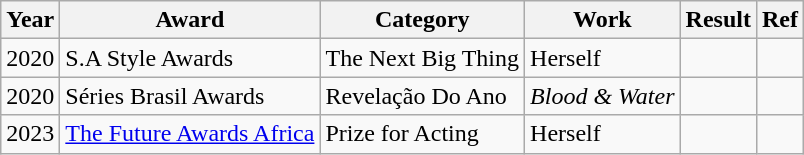<table class="wikitable">
<tr>
<th>Year</th>
<th>Award</th>
<th>Category</th>
<th>Work</th>
<th>Result</th>
<th>Ref</th>
</tr>
<tr>
<td>2020</td>
<td>S.A Style Awards</td>
<td>The Next Big Thing</td>
<td>Herself</td>
<td></td>
<td></td>
</tr>
<tr>
<td>2020</td>
<td>Séries Brasil Awards</td>
<td>Revelação Do Ano</td>
<td><em>Blood & Water</em></td>
<td></td>
<td></td>
</tr>
<tr>
<td rowspan="1">2023</td>
<td><a href='#'>The Future Awards Africa</a></td>
<td>Prize for Acting</td>
<td rowspan="1">Herself</td>
<td></td>
<td></td>
</tr>
</table>
